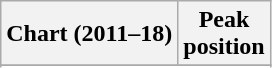<table class="wikitable sortable">
<tr>
<th scope="col">Chart (2011–18)</th>
<th scope="col">Peak<br>position</th>
</tr>
<tr>
</tr>
<tr>
</tr>
<tr>
</tr>
<tr>
</tr>
</table>
